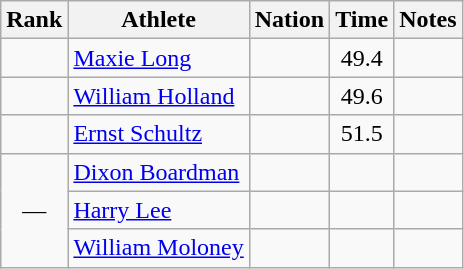<table class="wikitable sortable" style="text-align:center">
<tr>
<th>Rank</th>
<th>Athlete</th>
<th>Nation</th>
<th>Time</th>
<th>Notes</th>
</tr>
<tr>
<td></td>
<td align=left data-sort-value="Long, Maxie"><a href='#'>Maxie Long</a></td>
<td align=left></td>
<td>49.4</td>
<td></td>
</tr>
<tr>
<td></td>
<td align=left data-sort-value="Holland, William"><a href='#'>William Holland</a></td>
<td align=left></td>
<td>49.6</td>
<td></td>
</tr>
<tr>
<td></td>
<td align=left data-sort-value="Schultz, Ernst"><a href='#'>Ernst Schultz</a></td>
<td align=left></td>
<td>51.5</td>
<td></td>
</tr>
<tr>
<td rowspan=3 data-sort-value=4>—</td>
<td align=left data-sort-value="Boardman, Dixon"><a href='#'>Dixon Boardman</a></td>
<td align=left></td>
<td data-sort-value=99.9></td>
<td></td>
</tr>
<tr>
<td align=left data-sort-value="Lee, Harry"><a href='#'>Harry Lee</a></td>
<td align=left></td>
<td data-sort-value=99.9></td>
<td></td>
</tr>
<tr>
<td align=left data-sort-value="Moloney, William"><a href='#'>William Moloney</a></td>
<td align=left></td>
<td data-sort-value=99.9></td>
<td></td>
</tr>
</table>
